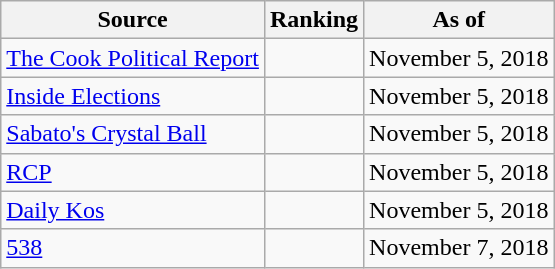<table class="wikitable" style="text-align:center">
<tr>
<th>Source</th>
<th>Ranking</th>
<th>As of</th>
</tr>
<tr>
<td align=left><a href='#'>The Cook Political Report</a></td>
<td></td>
<td>November 5, 2018</td>
</tr>
<tr>
<td align=left><a href='#'>Inside Elections</a></td>
<td></td>
<td>November 5, 2018</td>
</tr>
<tr>
<td align=left><a href='#'>Sabato's Crystal Ball</a></td>
<td></td>
<td>November 5, 2018</td>
</tr>
<tr>
<td align="left"><a href='#'>RCP</a></td>
<td></td>
<td>November 5, 2018</td>
</tr>
<tr>
<td align="left"><a href='#'>Daily Kos</a></td>
<td></td>
<td>November 5, 2018</td>
</tr>
<tr>
<td align="left"><a href='#'>538</a></td>
<td></td>
<td>November 7, 2018</td>
</tr>
</table>
